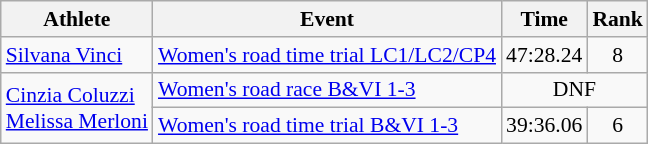<table class=wikitable style="font-size:90%">
<tr>
<th>Athlete</th>
<th>Event</th>
<th>Time</th>
<th>Rank</th>
</tr>
<tr>
<td><a href='#'>Silvana Vinci</a></td>
<td><a href='#'>Women's road time trial LC1/LC2/CP4</a></td>
<td style="text-align:center;">47:28.24</td>
<td style="text-align:center;">8</td>
</tr>
<tr>
<td rowspan="2"><a href='#'>Cinzia Coluzzi</a><br> <a href='#'>Melissa Merloni</a></td>
<td><a href='#'>Women's road race B&VI 1-3</a></td>
<td style="text-align:center;" colspan="2">DNF</td>
</tr>
<tr>
<td><a href='#'>Women's road time trial B&VI 1-3</a></td>
<td style="text-align:center;">39:36.06</td>
<td style="text-align:center;">6</td>
</tr>
</table>
